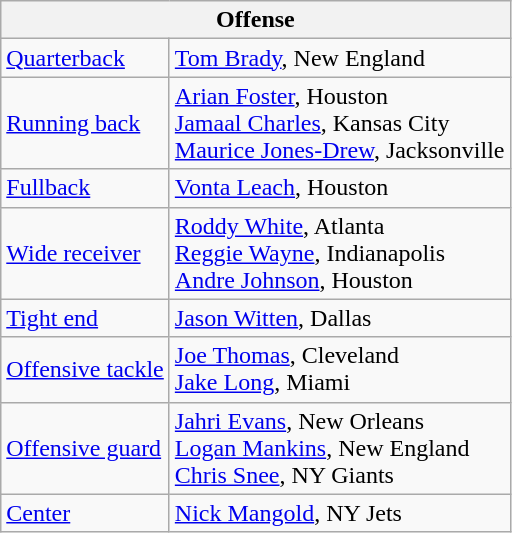<table class="wikitable">
<tr>
<th colspan="2">Offense</th>
</tr>
<tr>
<td><a href='#'>Quarterback</a></td>
<td><a href='#'>Tom Brady</a>, New England</td>
</tr>
<tr>
<td><a href='#'>Running back</a></td>
<td><a href='#'>Arian Foster</a>, Houston<br><a href='#'>Jamaal Charles</a>, Kansas City<br><a href='#'>Maurice Jones-Drew</a>, Jacksonville</td>
</tr>
<tr>
<td><a href='#'>Fullback</a></td>
<td><a href='#'>Vonta Leach</a>, Houston</td>
</tr>
<tr>
<td><a href='#'>Wide receiver</a></td>
<td><a href='#'>Roddy White</a>, Atlanta<br><a href='#'>Reggie Wayne</a>, Indianapolis<br><a href='#'>Andre Johnson</a>, Houston</td>
</tr>
<tr>
<td><a href='#'>Tight end</a></td>
<td><a href='#'>Jason Witten</a>, Dallas</td>
</tr>
<tr>
<td><a href='#'>Offensive tackle</a></td>
<td><a href='#'>Joe Thomas</a>, Cleveland<br><a href='#'>Jake Long</a>, Miami</td>
</tr>
<tr>
<td><a href='#'>Offensive guard</a></td>
<td><a href='#'>Jahri Evans</a>, New Orleans<br><a href='#'>Logan Mankins</a>, New England<br><a href='#'>Chris Snee</a>, NY Giants</td>
</tr>
<tr>
<td><a href='#'>Center</a></td>
<td><a href='#'>Nick Mangold</a>, NY Jets</td>
</tr>
</table>
